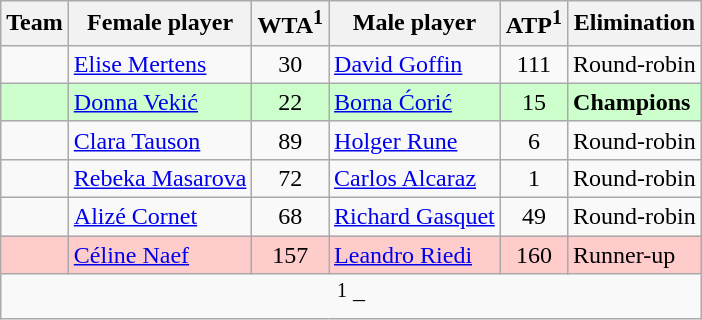<table class="wikitable">
<tr>
<th>Team</th>
<th>Female player</th>
<th>WTA<sup>1</sup></th>
<th>Male player</th>
<th>ATP<sup>1</sup></th>
<th>Elimination</th>
</tr>
<tr>
<td></td>
<td><a href='#'>Elise Mertens</a></td>
<td align=center>30</td>
<td><a href='#'>David Goffin</a></td>
<td align=center>111</td>
<td>Round-robin</td>
</tr>
<tr bgcolor=#cfc>
<td></td>
<td><a href='#'>Donna Vekić</a></td>
<td align=center>22</td>
<td><a href='#'>Borna Ćorić</a></td>
<td align=center>15</td>
<td><strong>Champions</strong></td>
</tr>
<tr>
<td></td>
<td><a href='#'>Clara Tauson</a></td>
<td align=center>89</td>
<td><a href='#'>Holger Rune</a></td>
<td align=center>6</td>
<td>Round-robin</td>
</tr>
<tr>
<td></td>
<td><a href='#'>Rebeka Masarova</a></td>
<td align=center>72</td>
<td><a href='#'>Carlos Alcaraz</a></td>
<td align=center>1</td>
<td>Round-robin</td>
</tr>
<tr>
<td></td>
<td><a href='#'>Alizé Cornet</a></td>
<td align=center>68</td>
<td><a href='#'>Richard Gasquet</a></td>
<td align=center>49</td>
<td>Round-robin</td>
</tr>
<tr bgcolor=#fcc>
<td></td>
<td><a href='#'>Céline Naef</a></td>
<td align=center>157</td>
<td><a href='#'>Leandro Riedi</a></td>
<td align=center>160</td>
<td>Runner-up</td>
</tr>
<tr>
<td colspan="6" align="center"><sup>1</sup> – </td>
</tr>
</table>
